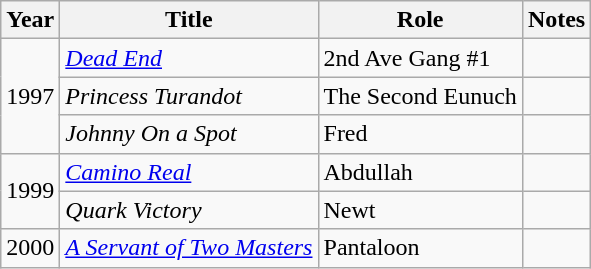<table class="wikitable sortable">
<tr>
<th>Year</th>
<th>Title</th>
<th>Role</th>
<th class="unsortable">Notes</th>
</tr>
<tr>
<td rowspan="3">1997</td>
<td><em><a href='#'>Dead End</a></em></td>
<td>2nd Ave Gang #1</td>
<td></td>
</tr>
<tr>
<td><em>Princess Turandot</em></td>
<td>The Second Eunuch</td>
<td></td>
</tr>
<tr>
<td><em>Johnny On a Spot</em></td>
<td>Fred</td>
<td></td>
</tr>
<tr>
<td rowspan="2">1999</td>
<td><em><a href='#'>Camino Real</a></em></td>
<td>Abdullah</td>
<td></td>
</tr>
<tr>
<td><em>Quark Victory</em></td>
<td>Newt</td>
<td></td>
</tr>
<tr>
<td>2000</td>
<td><em><a href='#'>A Servant of Two Masters</a></em></td>
<td>Pantaloon</td>
<td></td>
</tr>
</table>
